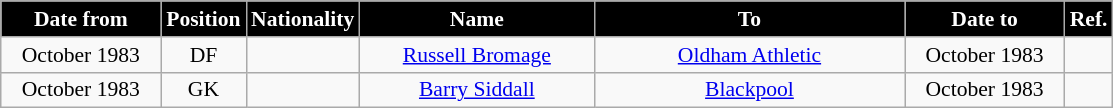<table class="wikitable" style="text-align:center; font-size:90%; ">
<tr>
<th style="background:#000000; color:white; width:100px;">Date from</th>
<th style="background:#000000; color:white; width:50px;">Position</th>
<th style="background:#000000; color:white; width:50px;">Nationality</th>
<th style="background:#000000; color:white; width:150px;">Name</th>
<th style="background:#000000; color:white; width:200px;">To</th>
<th style="background:#000000; color:white; width:100px;">Date to</th>
<th style="background:#000000; color:white; width:25px;">Ref.</th>
</tr>
<tr>
<td>October 1983</td>
<td>DF</td>
<td></td>
<td><a href='#'>Russell Bromage</a></td>
<td><a href='#'>Oldham Athletic</a></td>
<td>October 1983</td>
<td></td>
</tr>
<tr>
<td>October 1983</td>
<td>GK</td>
<td></td>
<td><a href='#'>Barry Siddall</a></td>
<td><a href='#'>Blackpool</a></td>
<td>October 1983</td>
<td></td>
</tr>
</table>
